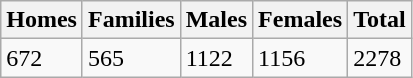<table class="wikitable">
<tr>
<th>Homes</th>
<th>Families</th>
<th>Males</th>
<th>Females</th>
<th>Total</th>
</tr>
<tr>
<td>672</td>
<td>565</td>
<td>1122</td>
<td>1156</td>
<td>2278</td>
</tr>
</table>
